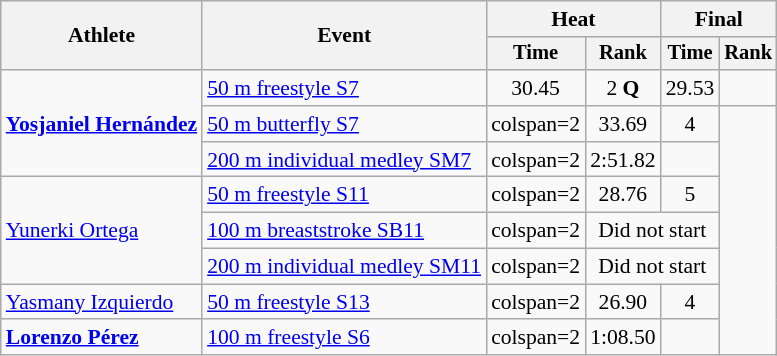<table class=wikitable style=font-size:90%;text-align:center>
<tr>
<th rowspan=2>Athlete</th>
<th rowspan=2>Event</th>
<th colspan=2>Heat</th>
<th colspan=2>Final</th>
</tr>
<tr style=font-size:95%>
<th>Time</th>
<th>Rank</th>
<th>Time</th>
<th>Rank</th>
</tr>
<tr align=center>
<td align=left rowspan=3><strong><a href='#'>Yosjaniel Hernández</a></strong></td>
<td align=left><a href='#'>50 m freestyle S7</a></td>
<td>30.45</td>
<td>2 <strong>Q</strong></td>
<td>29.53</td>
<td></td>
</tr>
<tr align=center>
<td align=left><a href='#'>50 m butterfly S7</a></td>
<td>colspan=2 </td>
<td>33.69</td>
<td>4</td>
</tr>
<tr align=center>
<td align=left><a href='#'>200 m individual medley SM7</a></td>
<td>colspan=2 </td>
<td>2:51.82</td>
<td></td>
</tr>
<tr align=center>
<td align=left rowspan=3><a href='#'>Yunerki Ortega</a></td>
<td align=left><a href='#'>50 m freestyle S11</a></td>
<td>colspan=2 </td>
<td>28.76</td>
<td>5</td>
</tr>
<tr align=center>
<td align=left><a href='#'>100 m breaststroke SB11</a></td>
<td>colspan=2 </td>
<td colspan=2>Did not start</td>
</tr>
<tr align=center>
<td align=left><a href='#'>200 m individual medley SM11</a></td>
<td>colspan=2 </td>
<td colspan=2>Did not start</td>
</tr>
<tr align=center>
<td align=left><a href='#'>Yasmany Izquierdo</a></td>
<td align=left><a href='#'>50 m freestyle S13</a></td>
<td>colspan=2 </td>
<td>26.90</td>
<td>4</td>
</tr>
<tr align=center>
<td align=left><strong><a href='#'>Lorenzo Pérez</a></strong></td>
<td align=left><a href='#'>100 m freestyle S6</a></td>
<td>colspan=2 </td>
<td>1:08.50</td>
<td></td>
</tr>
</table>
